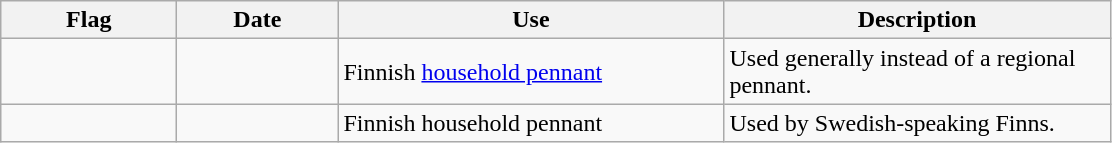<table class="wikitable">
<tr>
<th style="width:110px;">Flag</th>
<th style="width:100px;">Date</th>
<th style="width:250px;">Use</th>
<th style="width:250px;">Description</th>
</tr>
<tr>
<td></td>
<td></td>
<td>Finnish <a href='#'>household pennant</a></td>
<td>Used generally instead of a regional pennant.</td>
</tr>
<tr>
<td></td>
<td></td>
<td>Finnish household pennant</td>
<td>Used by Swedish-speaking Finns.</td>
</tr>
</table>
